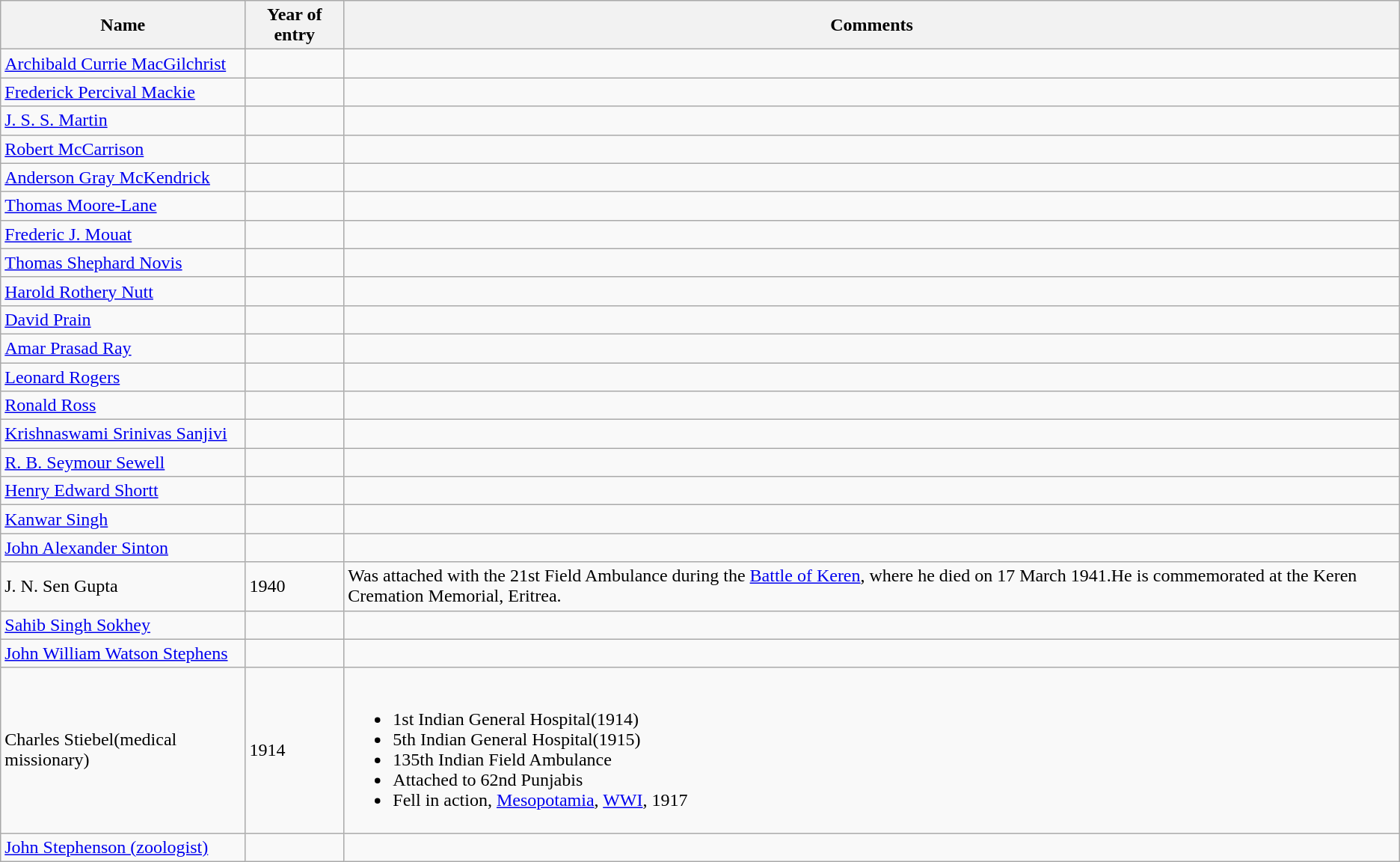<table class="wikitable">
<tr>
<th>Name</th>
<th>Year of entry</th>
<th>Comments</th>
</tr>
<tr>
<td><a href='#'>Archibald Currie MacGilchrist</a></td>
<td></td>
<td></td>
</tr>
<tr>
<td><a href='#'>Frederick Percival Mackie</a></td>
<td></td>
<td></td>
</tr>
<tr>
<td><a href='#'>J. S. S. Martin</a></td>
<td></td>
<td></td>
</tr>
<tr>
<td><a href='#'>Robert McCarrison</a></td>
<td></td>
<td></td>
</tr>
<tr>
<td><a href='#'>Anderson Gray McKendrick</a></td>
<td></td>
<td></td>
</tr>
<tr>
<td><a href='#'>Thomas Moore-Lane</a></td>
<td></td>
<td></td>
</tr>
<tr>
<td><a href='#'>Frederic J. Mouat</a></td>
<td></td>
<td></td>
</tr>
<tr>
<td><a href='#'>Thomas Shephard Novis</a></td>
<td></td>
<td></td>
</tr>
<tr>
<td><a href='#'>Harold Rothery Nutt</a></td>
<td></td>
<td></td>
</tr>
<tr>
<td><a href='#'>David Prain</a></td>
<td></td>
<td></td>
</tr>
<tr>
<td><a href='#'>Amar Prasad Ray</a></td>
<td></td>
<td></td>
</tr>
<tr>
<td><a href='#'>Leonard Rogers</a></td>
<td></td>
<td></td>
</tr>
<tr>
<td><a href='#'>Ronald Ross</a></td>
<td></td>
<td></td>
</tr>
<tr>
<td><a href='#'>Krishnaswami Srinivas Sanjivi</a></td>
<td></td>
<td></td>
</tr>
<tr>
<td><a href='#'>R. B. Seymour Sewell</a></td>
<td></td>
<td></td>
</tr>
<tr>
<td><a href='#'>Henry Edward Shortt</a></td>
<td></td>
<td></td>
</tr>
<tr>
<td><a href='#'>Kanwar Singh</a></td>
<td></td>
<td></td>
</tr>
<tr>
<td><a href='#'>John Alexander Sinton</a></td>
<td></td>
<td></td>
</tr>
<tr>
<td>J. N. Sen Gupta</td>
<td>1940</td>
<td>Was attached with the 21st Field Ambulance during the <a href='#'>Battle of Keren</a>, where he died on 17 March 1941.He is commemorated at the Keren Cremation Memorial, Eritrea.</td>
</tr>
<tr>
<td><a href='#'>Sahib Singh Sokhey</a></td>
<td></td>
<td></td>
</tr>
<tr>
<td><a href='#'>John William Watson Stephens</a></td>
<td></td>
<td></td>
</tr>
<tr>
<td>Charles Stiebel(medical missionary)</td>
<td>1914</td>
<td><br><ul><li>1st Indian General Hospital(1914)</li><li>5th Indian General Hospital(1915)</li><li>135th Indian Field Ambulance</li><li>Attached to 62nd Punjabis</li><li>Fell in action, <a href='#'>Mesopotamia</a>, <a href='#'>WWI</a>, 1917</li></ul></td>
</tr>
<tr>
<td><a href='#'>John Stephenson (zoologist)</a></td>
<td></td>
<td></td>
</tr>
</table>
